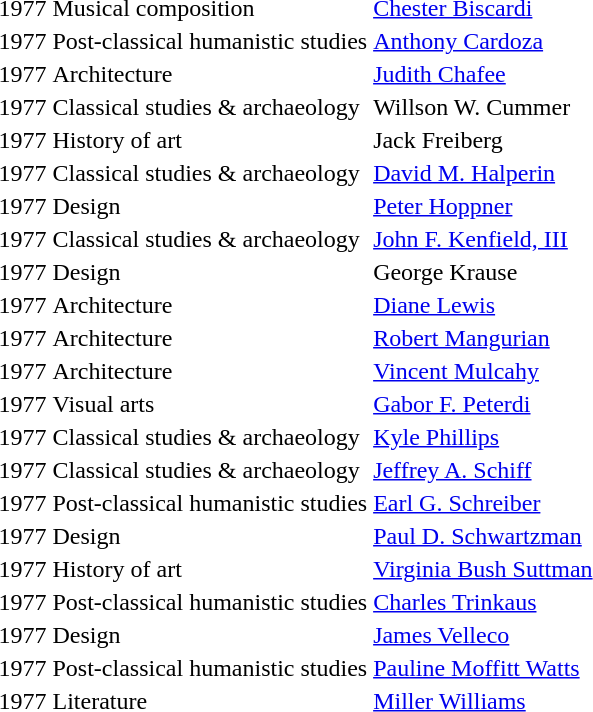<table>
<tr>
<td>1977</td>
<td>Musical composition</td>
<td><a href='#'>Chester Biscardi</a></td>
</tr>
<tr>
<td>1977</td>
<td>Post-classical humanistic studies</td>
<td><a href='#'>Anthony Cardoza</a></td>
</tr>
<tr>
<td>1977</td>
<td>Architecture</td>
<td><a href='#'>Judith Chafee</a></td>
</tr>
<tr>
<td>1977</td>
<td>Classical studies & archaeology</td>
<td>Willson W. Cummer</td>
</tr>
<tr>
<td>1977</td>
<td>History of art</td>
<td>Jack Freiberg</td>
</tr>
<tr>
<td>1977</td>
<td>Classical studies & archaeology</td>
<td><a href='#'>David M. Halperin</a></td>
</tr>
<tr>
<td>1977</td>
<td>Design</td>
<td><a href='#'>Peter Hoppner</a></td>
</tr>
<tr>
<td>1977</td>
<td>Classical studies & archaeology</td>
<td><a href='#'>John F. Kenfield, III</a></td>
</tr>
<tr>
<td>1977</td>
<td>Design</td>
<td>George Krause</td>
</tr>
<tr>
<td>1977</td>
<td>Architecture</td>
<td><a href='#'>Diane Lewis</a></td>
</tr>
<tr>
<td>1977</td>
<td>Architecture</td>
<td><a href='#'>Robert Mangurian</a></td>
</tr>
<tr>
<td>1977</td>
<td>Architecture</td>
<td><a href='#'>Vincent Mulcahy</a></td>
</tr>
<tr>
<td>1977</td>
<td>Visual arts</td>
<td><a href='#'>Gabor F. Peterdi</a></td>
</tr>
<tr>
<td>1977</td>
<td>Classical studies & archaeology</td>
<td><a href='#'>Kyle Phillips</a></td>
</tr>
<tr>
<td>1977</td>
<td>Classical studies & archaeology</td>
<td><a href='#'>Jeffrey A. Schiff</a></td>
</tr>
<tr>
<td>1977</td>
<td>Post-classical humanistic studies</td>
<td><a href='#'>Earl G. Schreiber</a></td>
</tr>
<tr>
<td>1977</td>
<td>Design</td>
<td><a href='#'>Paul D. Schwartzman</a></td>
</tr>
<tr>
<td>1977</td>
<td>History of art</td>
<td><a href='#'>Virginia Bush Suttman</a></td>
</tr>
<tr>
<td>1977</td>
<td>Post-classical humanistic studies</td>
<td><a href='#'>Charles Trinkaus</a></td>
</tr>
<tr>
<td>1977</td>
<td>Design</td>
<td><a href='#'>James Velleco</a></td>
</tr>
<tr>
<td>1977</td>
<td>Post-classical humanistic studies</td>
<td><a href='#'>Pauline Moffitt Watts</a></td>
</tr>
<tr>
<td>1977</td>
<td>Literature</td>
<td><a href='#'>Miller Williams</a></td>
</tr>
</table>
